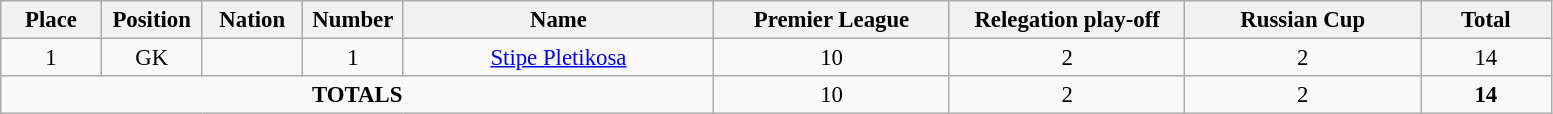<table class="wikitable" style="font-size: 95%; text-align: center;">
<tr>
<th width=60>Place</th>
<th width=60>Position</th>
<th width=60>Nation</th>
<th width=60>Number</th>
<th width=200>Name</th>
<th width=150>Premier League</th>
<th width=150>Relegation play-off</th>
<th width=150>Russian Cup</th>
<th width=80>Total</th>
</tr>
<tr>
<td>1</td>
<td>GK</td>
<td></td>
<td>1</td>
<td><a href='#'>Stipe Pletikosa</a></td>
<td>10</td>
<td>2</td>
<td>2</td>
<td>14</td>
</tr>
<tr>
<td colspan="5"><strong>TOTALS</strong></td>
<td>10</td>
<td>2</td>
<td>2</td>
<td><strong>14</strong></td>
</tr>
</table>
